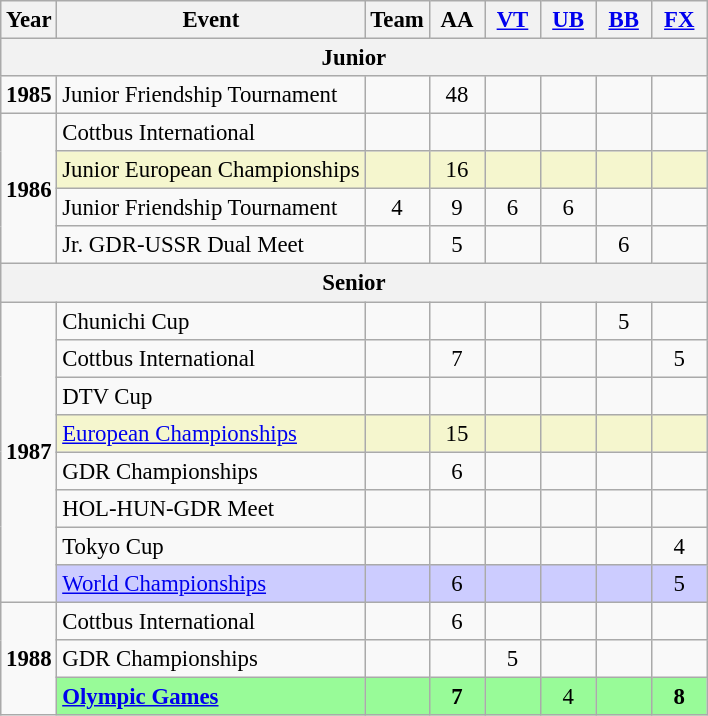<table class="wikitable" style="text-align:center; font-size:95%;">
<tr>
<th align=center>Year</th>
<th align=center>Event</th>
<th style="width:30px;">Team</th>
<th style="width:30px;">AA</th>
<th style="width:30px;"><a href='#'>VT</a></th>
<th style="width:30px;"><a href='#'>UB</a></th>
<th style="width:30px;"><a href='#'>BB</a></th>
<th style="width:30px;"><a href='#'>FX</a></th>
</tr>
<tr>
<th colspan="8"><strong>Junior</strong></th>
</tr>
<tr>
<td rowspan="1"><strong>1985</strong></td>
<td align=left>Junior Friendship Tournament</td>
<td></td>
<td>48</td>
<td></td>
<td></td>
<td></td>
<td></td>
</tr>
<tr>
<td rowspan="4"><strong>1986</strong></td>
<td align=left>Cottbus International</td>
<td></td>
<td></td>
<td></td>
<td></td>
<td></td>
<td></td>
</tr>
<tr bgcolor=#F5F6CE>
<td align=left>Junior European Championships</td>
<td></td>
<td>16</td>
<td></td>
<td></td>
<td></td>
<td></td>
</tr>
<tr>
<td align=left>Junior Friendship Tournament</td>
<td>4</td>
<td>9</td>
<td>6</td>
<td>6</td>
<td></td>
<td></td>
</tr>
<tr>
<td align=left>Jr. GDR-USSR Dual Meet</td>
<td></td>
<td>5</td>
<td></td>
<td></td>
<td>6</td>
<td></td>
</tr>
<tr>
<th colspan="8"><strong>Senior</strong></th>
</tr>
<tr>
<td rowspan="8"><strong>1987</strong></td>
<td align=left>Chunichi Cup</td>
<td></td>
<td></td>
<td></td>
<td></td>
<td>5</td>
<td></td>
</tr>
<tr>
<td align=left>Cottbus International</td>
<td></td>
<td>7</td>
<td></td>
<td></td>
<td></td>
<td>5</td>
</tr>
<tr>
<td align=left>DTV Cup</td>
<td></td>
<td></td>
<td></td>
<td></td>
<td></td>
<td></td>
</tr>
<tr bgcolor=#F5F6CE>
<td align=left><a href='#'>European Championships</a></td>
<td></td>
<td>15</td>
<td></td>
<td></td>
<td></td>
<td></td>
</tr>
<tr>
<td align=left>GDR Championships</td>
<td></td>
<td>6</td>
<td></td>
<td></td>
<td></td>
<td></td>
</tr>
<tr>
<td align=left>HOL-HUN-GDR Meet</td>
<td></td>
<td></td>
<td></td>
<td></td>
<td></td>
<td></td>
</tr>
<tr>
<td align=left>Tokyo Cup</td>
<td></td>
<td></td>
<td></td>
<td></td>
<td></td>
<td>4</td>
</tr>
<tr bgcolor=#CCCCFF>
<td align=left><a href='#'>World Championships</a></td>
<td></td>
<td>6</td>
<td></td>
<td></td>
<td></td>
<td>5</td>
</tr>
<tr>
<td rowspan="3"><strong>1988</strong></td>
<td align=left>Cottbus International</td>
<td></td>
<td>6</td>
<td></td>
<td></td>
<td></td>
<td></td>
</tr>
<tr>
<td align=left>GDR Championships</td>
<td></td>
<td></td>
<td>5</td>
<td></td>
<td></td>
<td></td>
</tr>
<tr bgcolor=98FB98>
<td align=left><strong><a href='#'>Olympic Games</a></strong></td>
<td></td>
<td><strong>7</strong></td>
<td></td>
<td>4</td>
<td></td>
<td><strong>8</strong></td>
</tr>
</table>
